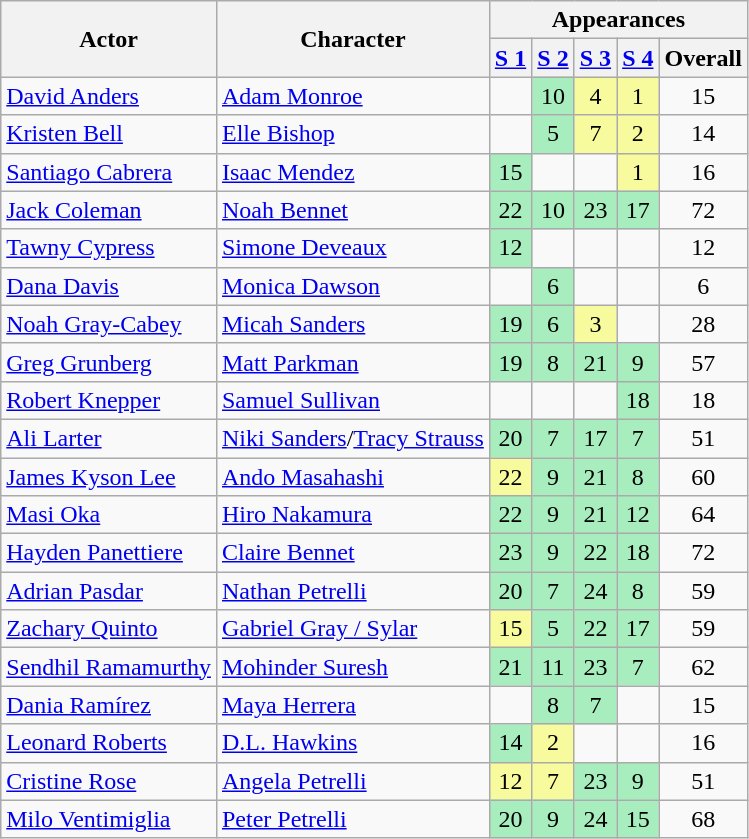<table class="wikitable sortable">
<tr>
<th rowspan=2>Actor</th>
<th rowspan=2>Character</th>
<th colspan=5>Appearances</th>
</tr>
<tr>
<th><a href='#'>S 1</a></th>
<th><a href='#'>S 2</a></th>
<th><a href='#'>S 3</a></th>
<th><a href='#'>S 4</a></th>
<th>Overall</th>
</tr>
<tr>
<td><a href='#'>David Anders</a></td>
<td><a href='#'>Adam Monroe</a></td>
<td></td>
<td bgcolor="#a8edbd" align="center">10</td>
<td bgcolor="#f7fa9d" align="center">4</td>
<td bgcolor="#f7fa9d" align="center">1</td>
<td align="center">15</td>
</tr>
<tr>
<td><a href='#'>Kristen Bell</a></td>
<td><a href='#'>Elle Bishop</a></td>
<td></td>
<td bgcolor="#a8edbd" align="center">5</td>
<td bgcolor="#f7fa9d" align="center">7</td>
<td bgcolor="#f7fa9d" align="center">2</td>
<td align="center">14</td>
</tr>
<tr>
<td><a href='#'>Santiago Cabrera</a></td>
<td><a href='#'>Isaac Mendez</a></td>
<td bgcolor="#a8edbd" align="center">15</td>
<td></td>
<td></td>
<td bgcolor="#f7fa9d" align="center">1</td>
<td align="center">16</td>
</tr>
<tr>
<td><a href='#'>Jack Coleman</a></td>
<td><a href='#'>Noah Bennet</a></td>
<td bgcolor="#a8edbd" align="center">22</td>
<td bgcolor="#a8edbd" align="center">10</td>
<td bgcolor="#a8edbd" align="center">23</td>
<td bgcolor="#a8edbd" align="center">17</td>
<td align="center">72</td>
</tr>
<tr>
<td><a href='#'>Tawny Cypress</a></td>
<td><a href='#'>Simone Deveaux</a></td>
<td bgcolor="#a8edbd" align="center">12</td>
<td></td>
<td></td>
<td></td>
<td align="center">12</td>
</tr>
<tr>
<td><a href='#'>Dana Davis</a></td>
<td><a href='#'>Monica Dawson</a></td>
<td></td>
<td bgcolor="#a8edbd" align="center">6</td>
<td></td>
<td></td>
<td align="center">6</td>
</tr>
<tr>
<td><a href='#'>Noah Gray-Cabey</a></td>
<td><a href='#'>Micah Sanders</a></td>
<td bgcolor="#a8edbd" align="center">19</td>
<td bgcolor="#a8edbd" align="center">6</td>
<td bgcolor="#f7fa9d" align="center">3</td>
<td></td>
<td align="center">28</td>
</tr>
<tr>
<td><a href='#'>Greg Grunberg</a></td>
<td><a href='#'>Matt Parkman</a></td>
<td bgcolor="#a8edbd" align="center">19</td>
<td bgcolor="#a8edbd" align="center">8</td>
<td bgcolor="#a8edbd" align="center">21</td>
<td bgcolor="#a8edbd" align="center">9</td>
<td align="center">57</td>
</tr>
<tr>
<td><a href='#'>Robert Knepper</a></td>
<td><a href='#'>Samuel Sullivan</a></td>
<td></td>
<td></td>
<td></td>
<td bgcolor="#a8edbd" align="center">18</td>
<td align="center">18</td>
</tr>
<tr>
<td><a href='#'>Ali Larter</a></td>
<td><a href='#'>Niki Sanders</a>/<a href='#'>Tracy Strauss</a></td>
<td bgcolor="#a8edbd" align="center">20</td>
<td bgcolor="#a8edbd" align="center">7</td>
<td bgcolor="#a8edbd" align="center">17</td>
<td bgcolor="#a8edbd" align="center">7</td>
<td align="center">51</td>
</tr>
<tr>
<td><a href='#'>James Kyson Lee</a></td>
<td><a href='#'>Ando Masahashi</a></td>
<td bgcolor="#f7fa9d" align="center">22</td>
<td bgcolor="#a8edbd" align="center">9</td>
<td bgcolor="#a8edbd" align="center">21</td>
<td bgcolor="#a8edbd" align="center">8</td>
<td align="center">60</td>
</tr>
<tr>
<td><a href='#'>Masi Oka</a></td>
<td><a href='#'>Hiro Nakamura</a></td>
<td bgcolor="#a8edbd" align="center">22</td>
<td bgcolor="#a8edbd" align="center">9</td>
<td bgcolor="#a8edbd" align="center">21</td>
<td bgcolor="#a8edbd" align="center">12</td>
<td align="center">64</td>
</tr>
<tr>
<td><a href='#'>Hayden Panettiere</a></td>
<td><a href='#'>Claire Bennet</a></td>
<td bgcolor="#a8edbd" align="center">23</td>
<td bgcolor="#a8edbd" align="center">9</td>
<td bgcolor="#a8edbd" align="center">22</td>
<td bgcolor="#a8edbd" align="center">18</td>
<td align="center">72</td>
</tr>
<tr>
<td><a href='#'>Adrian Pasdar</a></td>
<td><a href='#'>Nathan Petrelli</a></td>
<td bgcolor="#a8edbd" align="center">20</td>
<td bgcolor="#a8edbd" align="center">7</td>
<td bgcolor="#a8edbd" align="center">24</td>
<td bgcolor="#a8edbd" align="center">8</td>
<td align="center">59</td>
</tr>
<tr>
<td><a href='#'>Zachary Quinto</a></td>
<td><a href='#'>Gabriel Gray / Sylar</a></td>
<td bgcolor="#f7fa9d" align="center">15</td>
<td bgcolor="#a8edbd" align="center">5</td>
<td bgcolor="#a8edbd" align="center">22</td>
<td bgcolor="#a8edbd" align="center">17</td>
<td align="center">59</td>
</tr>
<tr>
<td><a href='#'>Sendhil Ramamurthy</a></td>
<td><a href='#'>Mohinder Suresh</a></td>
<td bgcolor="#a8edbd" align="center">21</td>
<td bgcolor="#a8edbd" align="center">11</td>
<td bgcolor="#a8edbd" align="center">23</td>
<td bgcolor="#a8edbd" align="center">7</td>
<td align="center">62</td>
</tr>
<tr>
<td><a href='#'>Dania Ramírez</a></td>
<td><a href='#'>Maya Herrera</a></td>
<td></td>
<td bgcolor="#a8edbd" align="center">8</td>
<td bgcolor="#a8edbd" align="center">7</td>
<td></td>
<td align="center" align="center">15</td>
</tr>
<tr>
<td><a href='#'>Leonard Roberts</a></td>
<td><a href='#'>D.L. Hawkins</a></td>
<td bgcolor="#a8edbd" align="center">14</td>
<td bgcolor="#f7fa9d" align="center">2</td>
<td></td>
<td></td>
<td align="center">16</td>
</tr>
<tr>
<td><a href='#'>Cristine Rose</a></td>
<td><a href='#'>Angela Petrelli</a></td>
<td bgcolor="#f7fa9d" align="center">12</td>
<td bgcolor="#f7fa9d" align="center">7</td>
<td bgcolor="#a8edbd" align="center">23</td>
<td bgcolor="#a8edbd" align="center">9</td>
<td align="center">51</td>
</tr>
<tr>
<td><a href='#'>Milo Ventimiglia</a></td>
<td><a href='#'>Peter Petrelli</a></td>
<td bgcolor="#a8edbd" align="center">20</td>
<td bgcolor="#a8edbd" align="center">9</td>
<td bgcolor="#a8edbd" align="center">24</td>
<td bgcolor="#a8edbd" align="center">15</td>
<td align="center">68</td>
</tr>
</table>
